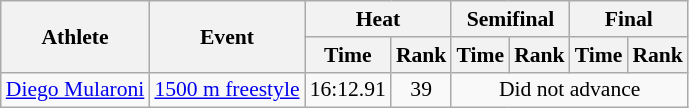<table class=wikitable style="font-size:90%">
<tr>
<th rowspan=2>Athlete</th>
<th rowspan=2>Event</th>
<th colspan=2>Heat</th>
<th colspan=2>Semifinal</th>
<th colspan=2>Final</th>
</tr>
<tr>
<th>Time</th>
<th>Rank</th>
<th>Time</th>
<th>Rank</th>
<th>Time</th>
<th>Rank</th>
</tr>
<tr align=center>
<td rowspan=2><a href='#'>Diego Mularoni</a></td>
<td><a href='#'>1500 m freestyle</a></td>
<td>16:12.91</td>
<td>39</td>
<td colspan=4>Did not advance</td>
</tr>
</table>
